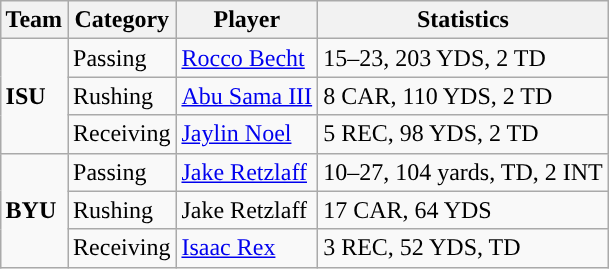<table class="wikitable" style="float: right;">
<tr>
<th>Team</th>
<th>Category</th>
<th>Player</th>
<th>Statistics</th>
</tr>
<tr>
<td rowspan=3><strong>ISU</strong></td>
<td>Passing</td>
<td><a href='#'>Rocco Becht</a></td>
<td>15–23, 203 YDS, 2 TD</td>
</tr>
<tr>
<td>Rushing</td>
<td><a href='#'>Abu Sama III</a></td>
<td>8 CAR, 110 YDS, 2 TD</td>
</tr>
<tr>
<td>Receiving</td>
<td><a href='#'>Jaylin Noel</a></td>
<td>5 REC, 98 YDS, 2 TD</td>
</tr>
<tr>
<td rowspan=3><strong>BYU</strong></td>
<td>Passing</td>
<td><a href='#'>Jake Retzlaff</a></td>
<td>10–27, 104 yards, TD, 2 INT</td>
</tr>
<tr>
<td>Rushing</td>
<td>Jake Retzlaff</td>
<td>17 CAR, 64 YDS</td>
</tr>
<tr>
<td>Receiving</td>
<td><a href='#'>Isaac Rex</a></td>
<td>3 REC, 52 YDS, TD</td>
</tr>
</table>
